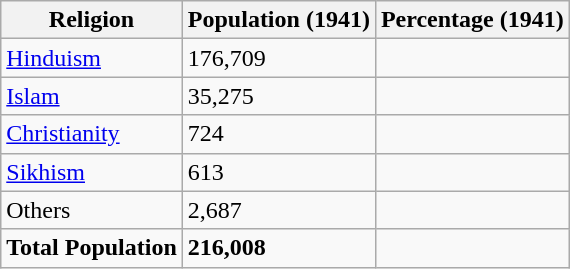<table class="wikitable sortable">
<tr>
<th>Religion</th>
<th>Population (1941)</th>
<th>Percentage (1941)</th>
</tr>
<tr>
<td><a href='#'>Hinduism</a> </td>
<td>176,709</td>
<td></td>
</tr>
<tr>
<td><a href='#'>Islam</a> </td>
<td>35,275</td>
<td></td>
</tr>
<tr>
<td><a href='#'>Christianity</a> </td>
<td>724</td>
<td></td>
</tr>
<tr>
<td><a href='#'>Sikhism</a> </td>
<td>613</td>
<td></td>
</tr>
<tr>
<td>Others</td>
<td>2,687</td>
<td></td>
</tr>
<tr>
<td><strong>Total Population</strong></td>
<td><strong>216,008</strong></td>
<td><strong></strong></td>
</tr>
</table>
